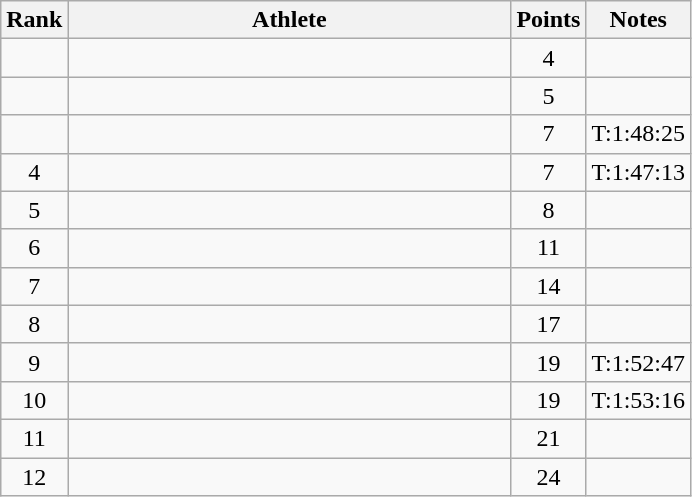<table class="wikitable" style="text-align:center">
<tr>
<th>Rank</th>
<th Style="width:18em">Athlete</th>
<th>Points</th>
<th>Notes</th>
</tr>
<tr>
<td></td>
<td style="text-align:left"></td>
<td>4</td>
<td></td>
</tr>
<tr>
<td></td>
<td style="text-align:left"></td>
<td>5</td>
<td></td>
</tr>
<tr>
<td></td>
<td style="text-align:left"></td>
<td>7</td>
<td>T:1:48:25</td>
</tr>
<tr>
<td>4</td>
<td style="text-align:left"></td>
<td>7</td>
<td>T:1:47:13</td>
</tr>
<tr>
<td>5</td>
<td style="text-align:left"></td>
<td>8</td>
<td></td>
</tr>
<tr>
<td>6</td>
<td style="text-align:left"></td>
<td>11</td>
<td></td>
</tr>
<tr>
<td>7</td>
<td style="text-align:left"></td>
<td>14</td>
<td></td>
</tr>
<tr>
<td>8</td>
<td style="text-align:left"></td>
<td>17</td>
<td></td>
</tr>
<tr>
<td>9</td>
<td style="text-align:left"></td>
<td>19</td>
<td>T:1:52:47</td>
</tr>
<tr>
<td>10</td>
<td style="text-align:left"></td>
<td>19</td>
<td>T:1:53:16</td>
</tr>
<tr>
<td>11</td>
<td style="text-align:left"></td>
<td>21</td>
<td></td>
</tr>
<tr>
<td>12</td>
<td style="text-align:left"></td>
<td>24</td>
<td></td>
</tr>
</table>
